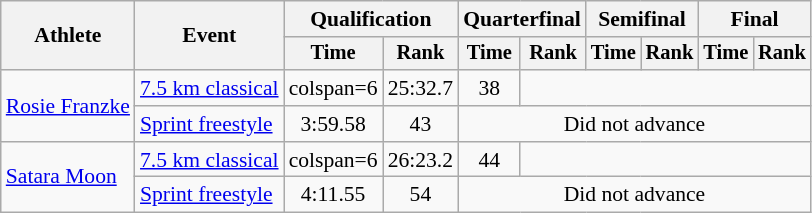<table class="wikitable" style="font-size:90%">
<tr>
<th rowspan="2">Athlete</th>
<th rowspan="2">Event</th>
<th colspan="2">Qualification</th>
<th colspan="2">Quarterfinal</th>
<th colspan="2">Semifinal</th>
<th colspan="2">Final</th>
</tr>
<tr style="font-size:95%">
<th>Time</th>
<th>Rank</th>
<th>Time</th>
<th>Rank</th>
<th>Time</th>
<th>Rank</th>
<th>Time</th>
<th>Rank</th>
</tr>
<tr align=center>
<td align=left rowspan=2><a href='#'>Rosie Franzke</a></td>
<td align=left><a href='#'>7.5 km classical</a></td>
<td>colspan=6</td>
<td>25:32.7</td>
<td>38</td>
</tr>
<tr align=center>
<td align=left><a href='#'>Sprint freestyle</a></td>
<td>3:59.58</td>
<td>43</td>
<td colspan=6>Did not advance</td>
</tr>
<tr align=center>
<td align=left rowspan=2><a href='#'>Satara Moon</a></td>
<td align=left><a href='#'>7.5 km classical</a></td>
<td>colspan=6</td>
<td>26:23.2</td>
<td>44</td>
</tr>
<tr align=center>
<td align=left><a href='#'>Sprint freestyle</a></td>
<td>4:11.55</td>
<td>54</td>
<td colspan=6>Did not advance</td>
</tr>
</table>
